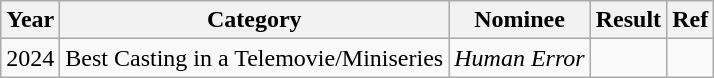<table class="wikitable sortable">
<tr>
<th>Year</th>
<th>Category</th>
<th>Nominee</th>
<th>Result</th>
<th>Ref</th>
</tr>
<tr>
<td>2024</td>
<td>Best Casting in a Telemovie/Miniseries</td>
<td><em>Human Error</em></td>
<td></td>
<td></td>
</tr>
</table>
